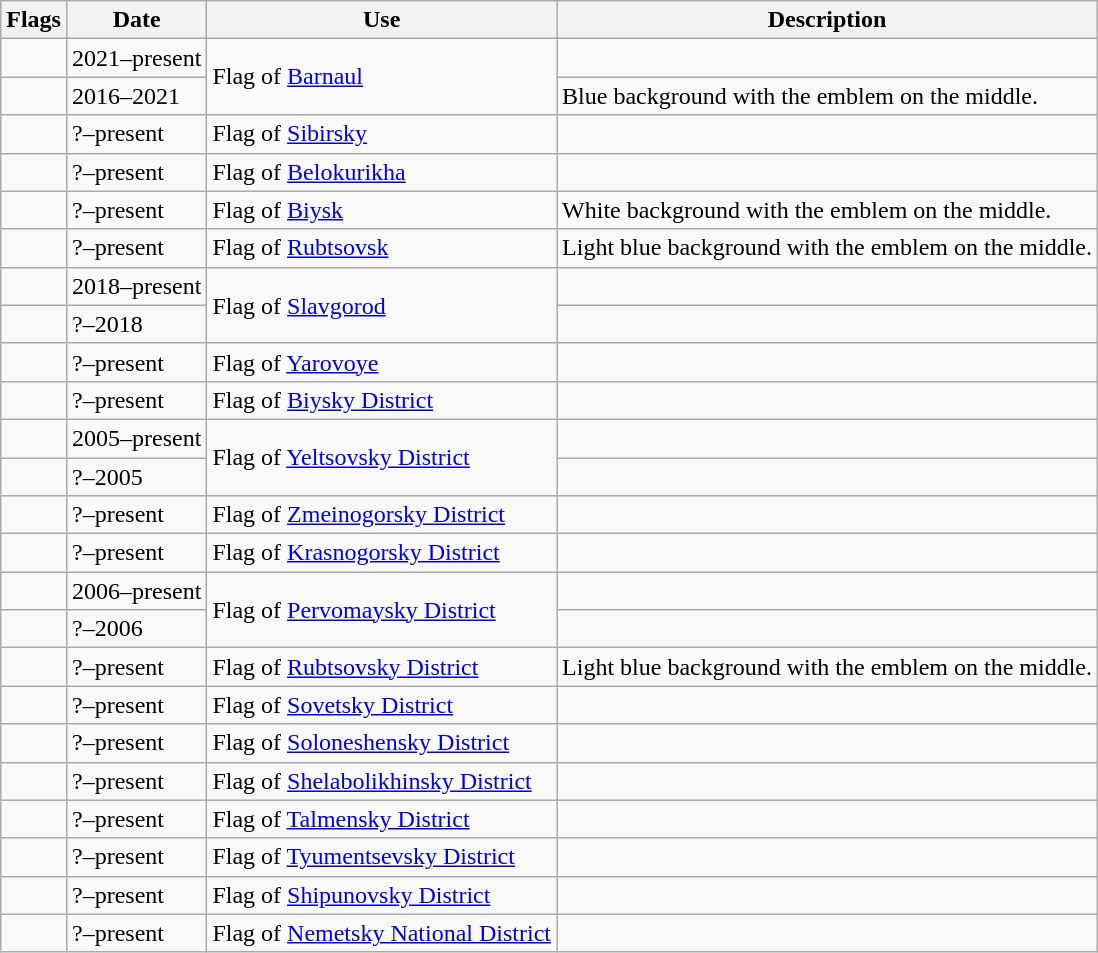<table class="wikitable">
<tr>
<th>Flags</th>
<th>Date</th>
<th>Use</th>
<th>Description</th>
</tr>
<tr>
<td></td>
<td>2021–present</td>
<td rowspan="2">Flag of <a href='#'>Barnaul</a></td>
<td></td>
</tr>
<tr>
<td></td>
<td>2016–2021</td>
<td>Blue background with the emblem on the middle.</td>
</tr>
<tr>
<td></td>
<td>?–present</td>
<td>Flag of <a href='#'>Sibirsky</a></td>
<td></td>
</tr>
<tr>
<td></td>
<td>?–present</td>
<td>Flag of <a href='#'>Belokurikha</a></td>
<td></td>
</tr>
<tr>
<td></td>
<td>?–present</td>
<td>Flag of <a href='#'>Biysk</a></td>
<td>White background with the emblem on the middle.</td>
</tr>
<tr>
<td></td>
<td>?–present</td>
<td>Flag of <a href='#'>Rubtsovsk</a></td>
<td>Light blue background with the emblem on the middle.</td>
</tr>
<tr>
<td></td>
<td>2018–present</td>
<td rowspan="2">Flag of <a href='#'>Slavgorod</a></td>
<td></td>
</tr>
<tr>
<td></td>
<td>?–2018</td>
<td></td>
</tr>
<tr>
<td></td>
<td>?–present</td>
<td>Flag of <a href='#'>Yarovoye</a></td>
<td></td>
</tr>
<tr>
<td></td>
<td>?–present</td>
<td>Flag of <a href='#'>Biysky District</a></td>
<td></td>
</tr>
<tr>
<td></td>
<td>2005–present</td>
<td rowspan="2">Flag of <a href='#'>Yeltsovsky District</a></td>
<td></td>
</tr>
<tr>
<td></td>
<td>?–2005</td>
<td></td>
</tr>
<tr>
<td></td>
<td>?–present</td>
<td>Flag of <a href='#'>Zmeinogorsky District</a></td>
<td></td>
</tr>
<tr>
<td></td>
<td>?–present</td>
<td>Flag of <a href='#'>Krasnogorsky District</a></td>
<td></td>
</tr>
<tr>
<td></td>
<td>2006–present</td>
<td rowspan="2">Flag of <a href='#'>Pervomaysky District</a></td>
<td></td>
</tr>
<tr>
<td></td>
<td>?–2006</td>
<td></td>
</tr>
<tr>
<td></td>
<td>?–present</td>
<td>Flag of <a href='#'>Rubtsovsky District</a></td>
<td>Light blue background with the emblem on the middle.</td>
</tr>
<tr>
<td></td>
<td>?–present</td>
<td>Flag of <a href='#'>Sovetsky District</a></td>
<td></td>
</tr>
<tr>
<td></td>
<td>?–present</td>
<td>Flag of <a href='#'>Soloneshensky District</a></td>
<td></td>
</tr>
<tr>
<td></td>
<td>?–present</td>
<td>Flag of <a href='#'>Shelabolikhinsky District</a></td>
<td></td>
</tr>
<tr>
<td></td>
<td>?–present</td>
<td>Flag of <a href='#'>Talmensky District</a></td>
<td></td>
</tr>
<tr>
<td></td>
<td>?–present</td>
<td>Flag of <a href='#'>Tyumentsevsky District</a></td>
<td></td>
</tr>
<tr>
<td></td>
<td>?–present</td>
<td>Flag of <a href='#'>Shipunovsky District</a></td>
<td></td>
</tr>
<tr>
<td></td>
<td>?–present</td>
<td>Flag of <a href='#'>Nemetsky National District</a></td>
<td></td>
</tr>
</table>
